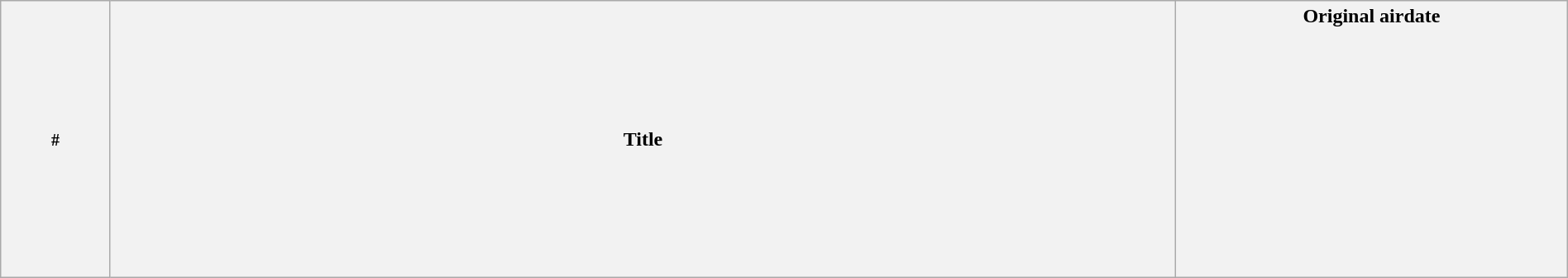<table class="wikitable plainrowheaders" style="width:100%;">
<tr>
<th width="7%"><small>#</small></th>
<th width="68%">Title</th>
<th width="25%">Original airdate<br>


<br>
<br><br><br><br><br><br><br><br><br><br></th>
</tr>
</table>
